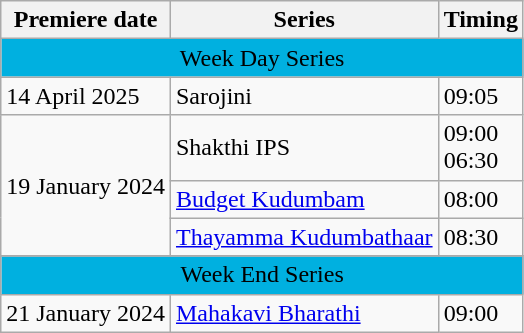<table class="wikitable sortable">
<tr>
<th>Premiere date</th>
<th>Series</th>
<th>Timing</th>
</tr>
<tr>
<td colspan="3" align="center" bgcolor=" sky blue">Week Day Series</td>
</tr>
<tr>
<td>14 April 2025</td>
<td>Sarojini</td>
<td>09:05</td>
</tr>
<tr>
<td rowspan="3">19 January 2024</td>
<td>Shakthi IPS</td>
<td>09:00 <br> 06:30</td>
</tr>
<tr>
<td><a href='#'>Budget Kudumbam</a></td>
<td>08:00</td>
</tr>
<tr>
<td><a href='#'>Thayamma Kudumbathaar</a></td>
<td>08:30</td>
</tr>
<tr>
</tr>
<tr>
<td colspan="3" align="center" bgcolor=" sky blue">Week End Series</td>
</tr>
<tr>
<td>21 January 2024</td>
<td><a href='#'>Mahakavi Bharathi</a></td>
<td>09:00</td>
</tr>
</table>
